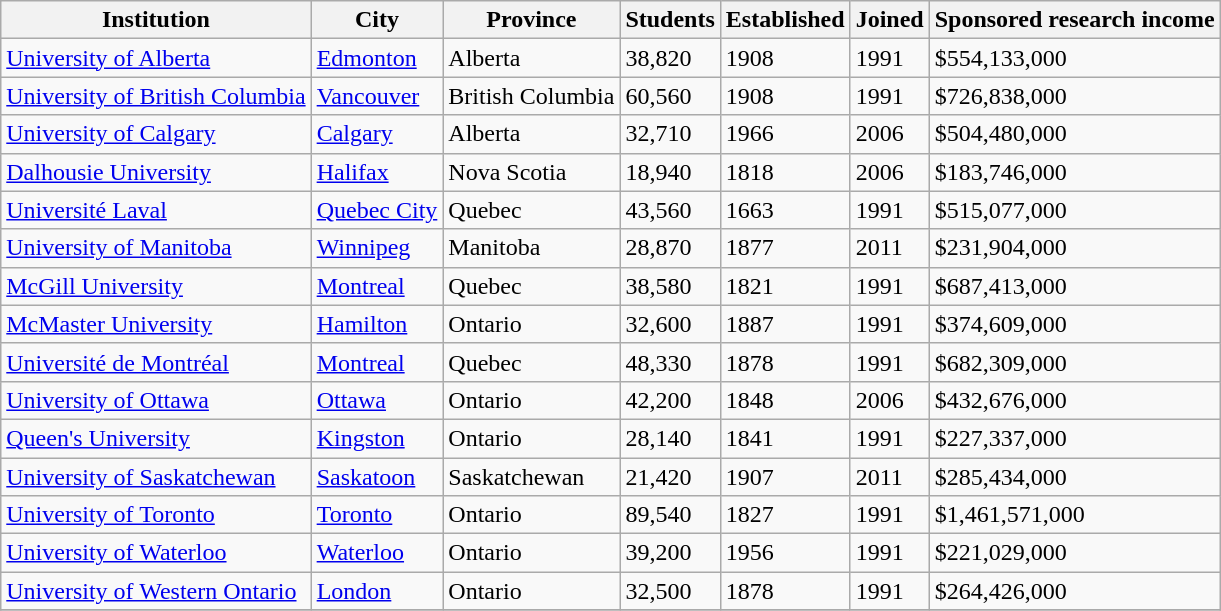<table class="wikitable sortable">
<tr>
<th align=left bgcolour="f0f6fa"><span>Institution</span></th>
<th>City</th>
<th>Province</th>
<th>Students</th>
<th>Established</th>
<th>Joined</th>
<th>Sponsored research income</th>
</tr>
<tr>
<td><a href='#'>University of Alberta</a></td>
<td><a href='#'>Edmonton</a></td>
<td>Alberta</td>
<td>38,820</td>
<td>1908</td>
<td>1991</td>
<td>$554,133,000</td>
</tr>
<tr>
<td><a href='#'>University of British Columbia</a></td>
<td><a href='#'>Vancouver</a></td>
<td>British Columbia</td>
<td>60,560</td>
<td>1908</td>
<td>1991</td>
<td>$726,838,000</td>
</tr>
<tr>
<td><a href='#'>University of Calgary</a></td>
<td><a href='#'>Calgary</a></td>
<td>Alberta</td>
<td>32,710</td>
<td>1966</td>
<td>2006</td>
<td>$504,480,000</td>
</tr>
<tr>
<td><a href='#'>Dalhousie University</a></td>
<td><a href='#'>Halifax</a></td>
<td>Nova Scotia</td>
<td>18,940</td>
<td>1818</td>
<td>2006</td>
<td>$183,746,000</td>
</tr>
<tr>
<td><a href='#'>Université Laval</a></td>
<td><a href='#'>Quebec City</a></td>
<td>Quebec</td>
<td>43,560</td>
<td>1663</td>
<td>1991</td>
<td>$515,077,000</td>
</tr>
<tr>
<td><a href='#'>University of Manitoba</a></td>
<td><a href='#'>Winnipeg</a></td>
<td>Manitoba</td>
<td>28,870</td>
<td>1877</td>
<td>2011</td>
<td>$231,904,000</td>
</tr>
<tr>
<td><a href='#'>McGill University</a></td>
<td><a href='#'>Montreal</a></td>
<td>Quebec</td>
<td>38,580</td>
<td>1821</td>
<td>1991</td>
<td>$687,413,000</td>
</tr>
<tr>
<td><a href='#'>McMaster University</a></td>
<td><a href='#'>Hamilton</a></td>
<td>Ontario</td>
<td>32,600</td>
<td>1887</td>
<td>1991</td>
<td>$374,609,000</td>
</tr>
<tr>
<td><a href='#'>Université de Montréal</a></td>
<td><a href='#'>Montreal</a></td>
<td>Quebec</td>
<td>48,330</td>
<td>1878</td>
<td>1991</td>
<td>$682,309,000</td>
</tr>
<tr>
<td><a href='#'>University of Ottawa</a></td>
<td><a href='#'>Ottawa</a></td>
<td>Ontario</td>
<td>42,200</td>
<td>1848</td>
<td>2006</td>
<td>$432,676,000</td>
</tr>
<tr>
<td><a href='#'>Queen's University</a></td>
<td><a href='#'>Kingston</a></td>
<td>Ontario</td>
<td>28,140</td>
<td>1841</td>
<td>1991</td>
<td>$227,337,000</td>
</tr>
<tr>
<td><a href='#'>University of Saskatchewan</a></td>
<td><a href='#'>Saskatoon</a></td>
<td>Saskatchewan</td>
<td>21,420</td>
<td>1907</td>
<td>2011</td>
<td>$285,434,000</td>
</tr>
<tr>
<td><a href='#'>University of Toronto</a></td>
<td><a href='#'>Toronto</a></td>
<td>Ontario</td>
<td>89,540</td>
<td>1827</td>
<td>1991</td>
<td>$1,461,571,000</td>
</tr>
<tr>
<td><a href='#'>University of Waterloo</a></td>
<td><a href='#'>Waterloo</a></td>
<td>Ontario</td>
<td>39,200</td>
<td>1956</td>
<td>1991</td>
<td>$221,029,000</td>
</tr>
<tr>
<td><a href='#'>University of Western Ontario</a></td>
<td><a href='#'>London</a></td>
<td>Ontario</td>
<td>32,500</td>
<td>1878</td>
<td>1991</td>
<td>$264,426,000</td>
</tr>
<tr>
</tr>
</table>
